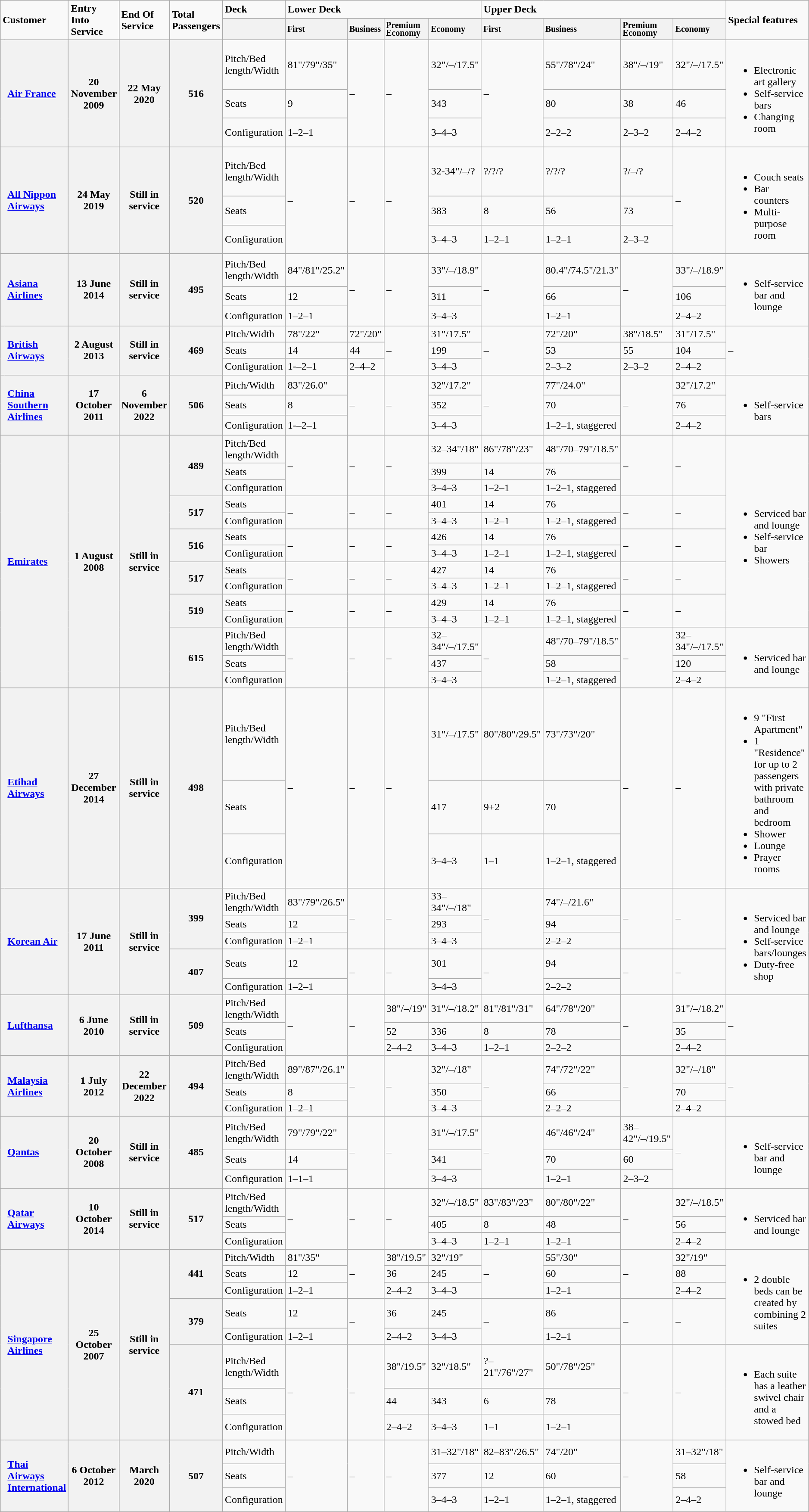<table class="wikitable sortable">
<tr>
<td rowspan=2=style="border-right: 1px solid #F2F2F2;" colspan="2"><strong>Customer</strong></td>
<td rowspan=2><strong>Entry Into Service</strong></td>
<td rowspan=2><strong>End Of Service</strong></td>
<td rowspan=2><strong>Total Passengers</strong></td>
<td><strong>Deck</strong></td>
<td style="line-height: 0.9em;" colspan="4"><strong>Lower Deck</strong></td>
<td style="line-height: 0.9em;" colspan="4"><strong>Upper Deck</strong></td>
<td rowspan=2=style="line-height: 0.9em;"><strong>Special features</strong></td>
</tr>
<tr style="background: #F2F2F2;">
<td></td>
<td style="line-height: 0.9em; font-size:smaller;"><strong>First</strong></td>
<td style="line-height: 0.9em; font-size:smaller;"><strong> Business</strong></td>
<td style="line-height: 0.9em; font-size:smaller;"><strong>Premium<br>Economy</strong></td>
<td style="line-height: 0.9em; font-size:smaller;"><strong>Economy</strong></td>
<td style="line-height: 0.9em; font-size:smaller;"><strong>First</strong></td>
<td style="line-height: 0.9em; font-size:smaller;"><strong> Business</strong></td>
<td style="line-height: 0.9em; font-size:smaller;"><strong>Premium<br>Economy</strong></td>
<td style="line-height: 0.9em; font-size:smaller;"><strong>Economy</strong></td>
</tr>
<tr>
<th rowspan=3 style="border-right: 1px solid #f2f2f2; background:#F2F2F2; text-align:left"></th>
<th rowspan=3 style="background:#F2F2F2; text-align:left"><a href='#'>Air France</a></th>
<th rowspan="3">20 November 2009</th>
<th rowspan="3">22 May 2020</th>
<th rowspan=3>516</th>
<td>Pitch/Bed length/Width</td>
<td>81"/79"/35"</td>
<td rowspan=3>–</td>
<td rowspan=3>–</td>
<td>32"/–/17.5"</td>
<td rowspan=3>–</td>
<td>55"/78"/24"</td>
<td>38"/–/19"</td>
<td>32"/–/17.5"</td>
<td rowspan=3><br><ul><li>Electronic art gallery</li><li>Self-service bars</li><li>Changing room</li></ul></td>
</tr>
<tr>
<td>Seats</td>
<td>9</td>
<td>343</td>
<td>80</td>
<td>38</td>
<td>46</td>
</tr>
<tr>
<td>Configuration</td>
<td>1–2–1</td>
<td>3–4–3</td>
<td>2–2–2</td>
<td>2–3–2</td>
<td>2–4–2</td>
</tr>
<tr>
<th rowspan=3 style="border-right: 1px solid #f2f2f2; background:#F2F2F2; text-align:left"></th>
<th rowspan="3" style="background:#F2F2F2; text-align:left"><a href='#'>All Nippon Airways</a></th>
<th rowspan="3">24 May 2019</th>
<th rowspan="3">Still in service</th>
<th rowspan=3>520</th>
<td>Pitch/Bed length/Width</td>
<td rowspan=3>–</td>
<td rowspan=3>–</td>
<td rowspan=3>–</td>
<td>32-34"/–/?</td>
<td>?/?/?</td>
<td>?/?/?</td>
<td>?/–/?</td>
<td rowspan=3>–</td>
<td rowspan=3><br><ul><li>Couch seats</li><li>Bar counters</li><li>Multi-purpose room</li></ul></td>
</tr>
<tr>
<td>Seats</td>
<td>383</td>
<td>8</td>
<td>56</td>
<td>73</td>
</tr>
<tr>
<td>Configuration</td>
<td>3–4–3</td>
<td>1–2–1</td>
<td>1–2–1</td>
<td>2–3–2</td>
</tr>
<tr>
<th rowspan=3 style="border-right: 1px solid #f2f2f2; background:#F2F2F2; text-align:left"></th>
<th rowspan="3" style="background:#F2F2F2; text-align:left"><a href='#'>Asiana Airlines</a></th>
<th rowspan="3">13 June 2014</th>
<th rowspan="3">Still in service</th>
<th rowspan=3>495</th>
<td>Pitch/Bed length/Width</td>
<td>84"/81"/25.2"</td>
<td rowspan=3>–</td>
<td rowspan=3>–</td>
<td>33"/–/18.9"</td>
<td rowspan=3>–</td>
<td>80.4"/74.5"/21.3"</td>
<td rowspan=3>–</td>
<td>33"/–/18.9"</td>
<td rowspan=3><br><ul><li>Self-service bar and lounge</li></ul></td>
</tr>
<tr>
<td>Seats</td>
<td>12</td>
<td>311</td>
<td>66</td>
<td>106</td>
</tr>
<tr>
<td>Configuration</td>
<td>1–2–1</td>
<td>3–4–3</td>
<td>1–2–1</td>
<td>2–4–2</td>
</tr>
<tr>
<th rowspan=3 style="border-right: 1px solid #f2f2f2; background:#F2F2F2; text-align:left"></th>
<th rowspan=3 style="background:#F2F2F2; text-align:left"><a href='#'>British Airways</a></th>
<th rowspan="3">2 August 2013</th>
<th rowspan="3">Still in service</th>
<th rowspan=3>469</th>
<td>Pitch/Width</td>
<td>78"/22"</td>
<td>72"/20"</td>
<td rowspan=3>–</td>
<td>31"/17.5"</td>
<td rowspan=3>–</td>
<td>72"/20"</td>
<td>38"/18.5"</td>
<td>31"/17.5"</td>
<td rowspan=3>–</td>
</tr>
<tr>
<td>Seats</td>
<td>14</td>
<td>44</td>
<td>199</td>
<td>53</td>
<td>55</td>
<td>104</td>
</tr>
<tr>
<td>Configuration</td>
<td>1-–2–1</td>
<td>2–4–2</td>
<td>3–4–3</td>
<td>2–3–2</td>
<td>2–3–2</td>
<td>2–4–2</td>
</tr>
<tr>
<th rowspan=3 style="border-right: 1px solid #f2f2f2; background:#F2F2F2; text-align:left"></th>
<th rowspan=3 style="background:#F2F2F2; text-align:left"><a href='#'>China Southern Airlines</a></th>
<th rowspan="3">17 October 2011</th>
<th rowspan="3">6 November 2022</th>
<th rowspan=3>506</th>
<td>Pitch/Width</td>
<td>83"/26.0"</td>
<td rowspan=3>–</td>
<td rowspan=3>–</td>
<td>32"/17.2"</td>
<td rowspan=3>–</td>
<td>77"/24.0"</td>
<td rowspan=3>–</td>
<td>32"/17.2"</td>
<td rowspan=3><br><ul><li>Self-service bars</li></ul></td>
</tr>
<tr>
<td>Seats</td>
<td>8</td>
<td>352</td>
<td>70</td>
<td>76</td>
</tr>
<tr>
<td>Configuration</td>
<td>1-–2–1</td>
<td>3–4–3</td>
<td>1–2–1, staggered</td>
<td>2–4–2</td>
</tr>
<tr>
<th rowspan=14 style="border-right: 1px solid #f2f2f2; background:#F2F2F2; text-align:left"></th>
<th rowspan=14 style="background:#F2F2F2; text-align:left"><a href='#'>Emirates</a></th>
<th rowspan="14">1 August 2008</th>
<th rowspan="14">Still in service</th>
<th rowspan=3>489</th>
<td>Pitch/Bed length/Width</td>
<td rowspan=3>–</td>
<td rowspan=3>–</td>
<td rowspan=3>–</td>
<td>32–34"/18"</td>
<td>86"/78"/23"</td>
<td>48"/70–79"/18.5"</td>
<td rowspan=3>–</td>
<td rowspan=3>–</td>
<td rowspan=11><br><ul><li>Serviced bar and lounge</li><li>Self-service bar</li><li>Showers</li></ul></td>
</tr>
<tr>
<td>Seats</td>
<td>399</td>
<td>14</td>
<td>76</td>
</tr>
<tr>
<td>Configuration</td>
<td>3–4–3</td>
<td>1–2–1</td>
<td>1–2–1, staggered</td>
</tr>
<tr>
<th rowspan=2>517</th>
<td>Seats</td>
<td rowspan=2>–</td>
<td rowspan=2>–</td>
<td rowspan=2>–</td>
<td>401</td>
<td>14</td>
<td>76</td>
<td rowspan=2>–</td>
<td rowspan=2>–</td>
</tr>
<tr>
<td>Configuration</td>
<td>3–4–3</td>
<td>1–2–1</td>
<td>1–2–1, staggered</td>
</tr>
<tr>
<th rowspan=2>516</th>
<td>Seats</td>
<td rowspan=2>–</td>
<td rowspan=2>–</td>
<td rowspan=2>–</td>
<td>426</td>
<td>14</td>
<td>76</td>
<td rowspan=2>–</td>
<td rowspan=2>–</td>
</tr>
<tr>
<td>Configuration</td>
<td>3–4–3</td>
<td>1–2–1</td>
<td>1–2–1, staggered</td>
</tr>
<tr>
<th rowspan=2>517</th>
<td>Seats</td>
<td rowspan=2>–</td>
<td rowspan=2>–</td>
<td rowspan=2>–</td>
<td>427</td>
<td>14</td>
<td>76</td>
<td rowspan=2>–</td>
<td rowspan=2>–</td>
</tr>
<tr>
<td>Configuration</td>
<td>3–4–3</td>
<td>1–2–1</td>
<td>1–2–1, staggered</td>
</tr>
<tr>
<th rowspan=2>519</th>
<td>Seats</td>
<td rowspan=2>–</td>
<td rowspan=2>–</td>
<td rowspan=2>–</td>
<td>429</td>
<td>14</td>
<td>76</td>
<td rowspan=2>–</td>
<td rowspan=2>–</td>
</tr>
<tr>
<td>Configuration</td>
<td>3–4–3</td>
<td>1–2–1</td>
<td>1–2–1, staggered</td>
</tr>
<tr>
<th rowspan="3">615</th>
<td>Pitch/Bed length/Width</td>
<td rowspan="3">–</td>
<td rowspan="3">–</td>
<td rowspan="3">–</td>
<td>32–34"/–/17.5"</td>
<td rowspan="3">–</td>
<td>48"/70–79"/18.5"</td>
<td rowspan="3">–</td>
<td>32–34"/–/17.5"</td>
<td rowspan="3"><br><ul><li>Serviced bar and lounge</li></ul></td>
</tr>
<tr>
<td>Seats</td>
<td>437</td>
<td>58</td>
<td>120</td>
</tr>
<tr>
<td>Configuration</td>
<td>3–4–3</td>
<td>1–2–1, staggered</td>
<td>2–4–2</td>
</tr>
<tr>
<th rowspan=3 style="border-right: 1px solid #f2f2f2; background:#F2F2F2; text-align:left"></th>
<th rowspan=3 style="background:#F2F2F2; text-align:left"><a href='#'>Etihad Airways</a></th>
<th rowspan="3">27 December 2014</th>
<th rowspan="3">Still in service</th>
<th rowspan=3>498</th>
<td>Pitch/Bed length/Width</td>
<td rowspan=3>–</td>
<td rowspan=3>–</td>
<td rowspan=3>–</td>
<td>31"/–/17.5"</td>
<td>80"/80"/29.5"</td>
<td>73"/73"/20"</td>
<td rowspan=3>–</td>
<td rowspan=3>–</td>
<td rowspan=3><br><ul><li>9 "First Apartment"</li><li>1 "Residence" for up to 2 passengers with private bathroom and bedroom</li><li>Shower</li><li>Lounge</li><li>Prayer rooms</li></ul></td>
</tr>
<tr>
<td>Seats</td>
<td>417</td>
<td>9+2</td>
<td>70</td>
</tr>
<tr>
<td>Configuration</td>
<td>3–4–3</td>
<td>1–1</td>
<td>1–2–1, staggered</td>
</tr>
<tr>
<th rowspan="5" style="border-right: 1px solid #f2f2f2; background:#F2F2F2; text-align:left"></th>
<th rowspan="5" style="background:#F2F2F2; text-align:left"><a href='#'>Korean Air</a></th>
<th rowspan="5">17 June 2011</th>
<th rowspan="5">Still in service</th>
<th rowspan=3>399</th>
<td>Pitch/Bed length/Width</td>
<td>83"/79"/26.5"</td>
<td rowspan=3>–</td>
<td rowspan=3>–</td>
<td>33–34"/–/18"</td>
<td rowspan=3>–</td>
<td>74"/–/21.6"</td>
<td rowspan=3>–</td>
<td rowspan=3>–</td>
<td rowspan="5"><br><ul><li>Serviced bar and lounge</li><li>Self-service bars/lounges</li><li>Duty-free shop</li></ul></td>
</tr>
<tr>
<td>Seats</td>
<td>12</td>
<td>293</td>
<td>94</td>
</tr>
<tr>
<td>Configuration</td>
<td>1–2–1</td>
<td>3–4–3</td>
<td>2–2–2</td>
</tr>
<tr>
<th rowspan="2">407</th>
<td>Seats</td>
<td>12</td>
<td rowspan="2">–</td>
<td rowspan="2">–</td>
<td>301</td>
<td rowspan="2">–</td>
<td>94</td>
<td rowspan="2">–</td>
<td rowspan="2">–</td>
</tr>
<tr>
<td>Configuration</td>
<td>1–2–1</td>
<td>3–4–3</td>
<td>2–2–2</td>
</tr>
<tr>
<th rowspan=3 style="border-right: 1px solid #f2f2f2; background:#F2F2F2; text-align:left"></th>
<th rowspan=3 style="background:#F2F2F2; text-align:left"><a href='#'>Lufthansa</a></th>
<th rowspan="3">6 June 2010</th>
<th rowspan="3">Still in service</th>
<th rowspan=3>509</th>
<td>Pitch/Bed length/Width</td>
<td rowspan=3>–</td>
<td rowspan=3>–</td>
<td>38"/–/19"</td>
<td>31"/–/18.2"</td>
<td>81"/81"/31"</td>
<td>64"/78"/20"</td>
<td rowspan=3>–</td>
<td>31"/–/18.2"</td>
<td rowspan=3>–</td>
</tr>
<tr>
<td>Seats</td>
<td>52</td>
<td>336</td>
<td>8</td>
<td>78</td>
<td>35</td>
</tr>
<tr>
<td>Configuration</td>
<td>2–4–2</td>
<td>3–4–3</td>
<td>1–2–1</td>
<td>2–2–2</td>
<td>2–4–2</td>
</tr>
<tr>
<th rowspan=3 style="border-right: 1px solid #f2f2f2; background:#F2F2F2; text-align:left"></th>
<th rowspan=3 style="background:#F2F2F2; text-align:left"><a href='#'>Malaysia Airlines</a></th>
<th rowspan="3">1 July 2012</th>
<th rowspan="3">22 December 2022</th>
<th rowspan=3>494</th>
<td>Pitch/Bed length/Width</td>
<td>89"/87"/26.1"</td>
<td rowspan=3>–</td>
<td rowspan=3>–</td>
<td>32"/–/18"</td>
<td rowspan=3>–</td>
<td>74"/72"/22"</td>
<td rowspan=3>–</td>
<td>32"/–/18"</td>
<td rowspan=3>–</td>
</tr>
<tr>
<td>Seats</td>
<td>8</td>
<td>350</td>
<td>66</td>
<td>70</td>
</tr>
<tr>
<td>Configuration</td>
<td>1–2–1</td>
<td>3–4–3</td>
<td>2–2–2</td>
<td>2–4–2</td>
</tr>
<tr>
<th rowspan=3 style="border-right: 1px solid #f2f2f2; background:#F2F2F2; text-align:left"></th>
<th rowspan=3 style="background:#F2F2F2; text-align:left"><a href='#'>Qantas</a></th>
<th rowspan="3">20 October 2008</th>
<th rowspan="3">Still in service</th>
<th rowspan=3>485</th>
<td>Pitch/Bed length/Width</td>
<td>79"/79"/22"</td>
<td rowspan=3>–</td>
<td rowspan=3>–</td>
<td>31"/–/17.5"</td>
<td rowspan=3>–</td>
<td>46"/46"/24"</td>
<td>38–42"/–/19.5"</td>
<td rowspan=3>–</td>
<td rowspan=3><br><ul><li>Self-service bar and lounge</li></ul></td>
</tr>
<tr>
<td>Seats</td>
<td>14</td>
<td>341</td>
<td>70</td>
<td>60</td>
</tr>
<tr>
<td>Configuration</td>
<td>1–1–1</td>
<td>3–4–3</td>
<td>1–2–1</td>
<td>2–3–2</td>
</tr>
<tr>
<th rowspan=3 style="border-right: 1px solid #f2f2f2; background:#F2F2F2; text-align:left"></th>
<th rowspan=3 style="background:#F2F2F2; text-align:left"><a href='#'>Qatar Airways</a></th>
<th rowspan="3">10 October 2014</th>
<th rowspan="3">Still in service</th>
<th rowspan=3>517</th>
<td>Pitch/Bed length/Width</td>
<td rowspan=3>–</td>
<td rowspan=3>–</td>
<td rowspan=3>–</td>
<td>32"/–/18.5"</td>
<td>83"/83"/23"</td>
<td>80"/80"/22"</td>
<td rowspan=3>–</td>
<td>32"/–/18.5"</td>
<td rowspan=3><br><ul><li>Serviced bar and lounge</li></ul></td>
</tr>
<tr>
<td>Seats</td>
<td>405</td>
<td>8</td>
<td>48</td>
<td>56</td>
</tr>
<tr>
<td>Configuration</td>
<td>3–4–3</td>
<td>1–2–1</td>
<td>1–2–1</td>
<td>2–4–2</td>
</tr>
<tr>
<th rowspan="8" style="border-right: 1px solid #f2f2f2; background:#F2F2F2; text-align:left"></th>
<th rowspan="8" style="background:#F2F2F2; text-align:left"><a href='#'>Singapore Airlines</a></th>
<th rowspan="8">25 October 2007</th>
<th rowspan="8">Still in service</th>
<th rowspan=3>441</th>
<td>Pitch/Width</td>
<td>81"/35"</td>
<td rowspan=3>–</td>
<td>38"/19.5"</td>
<td>32"/19"</td>
<td rowspan=3>–</td>
<td>55"/30"</td>
<td rowspan=3>–</td>
<td>32"/19"</td>
<td rowspan="5"><br><ul><li>2 double beds can be created by combining 2 suites</li></ul></td>
</tr>
<tr>
<td>Seats</td>
<td>12</td>
<td>36</td>
<td>245</td>
<td>60</td>
<td>88</td>
</tr>
<tr>
<td>Configuration</td>
<td>1–2–1</td>
<td>2–4–2</td>
<td>3–4–3</td>
<td>1–2–1</td>
<td>2–4–2</td>
</tr>
<tr>
<th rowspan="2">379</th>
<td>Seats</td>
<td>12</td>
<td rowspan="2">–</td>
<td>36</td>
<td>245</td>
<td rowspan="2">–</td>
<td>86</td>
<td rowspan="2">–</td>
<td rowspan="2">–</td>
</tr>
<tr>
<td>Configuration</td>
<td>1–2–1</td>
<td>2–4–2</td>
<td>3–4–3</td>
<td>1–2–1</td>
</tr>
<tr>
<th rowspan="3">471</th>
<td>Pitch/Bed length/Width</td>
<td rowspan="3">–</td>
<td rowspan="3">–</td>
<td>38"/19.5"</td>
<td>32"/18.5"</td>
<td>?–21"/76"/27"</td>
<td>50"/78"/25"</td>
<td rowspan="3">–</td>
<td rowspan="3">–</td>
<td rowspan="3"><br><ul><li>Each suite has a leather swivel chair and a stowed bed</li></ul></td>
</tr>
<tr>
<td>Seats</td>
<td>44</td>
<td>343</td>
<td>6</td>
<td>78</td>
</tr>
<tr>
<td>Configuration</td>
<td>2–4–2</td>
<td>3–4–3</td>
<td>1–1</td>
<td>1–2–1</td>
</tr>
<tr>
<th rowspan="5" style="border-right: 1px solid #f2f2f2; background:#F2F2F2; text-align:left"></th>
<th rowspan="5" style="background:#F2F2F2; text-align:left"><a href='#'>Thai Airways International</a></th>
<th rowspan="3">6 October 2012</th>
<th rowspan="3">March 2020</th>
<th rowspan="3">507</th>
<td>Pitch/Width</td>
<td rowspan="3">–</td>
<td rowspan="3">–</td>
<td rowspan="3">–</td>
<td>31–32"/18"</td>
<td>82–83"/26.5"</td>
<td>74"/20"</td>
<td rowspan="3">–</td>
<td>31–32"/18"</td>
<td rowspan="5"><br><ul><li>Self-service bar and lounge</li></ul></td>
</tr>
<tr>
<td>Seats</td>
<td>377</td>
<td>12</td>
<td>60</td>
<td>58</td>
</tr>
<tr>
<td>Configuration</td>
<td>3–4–3</td>
<td>1–2–1</td>
<td>1–2–1, staggered</td>
<td>2–4–2</td>
</tr>
</table>
